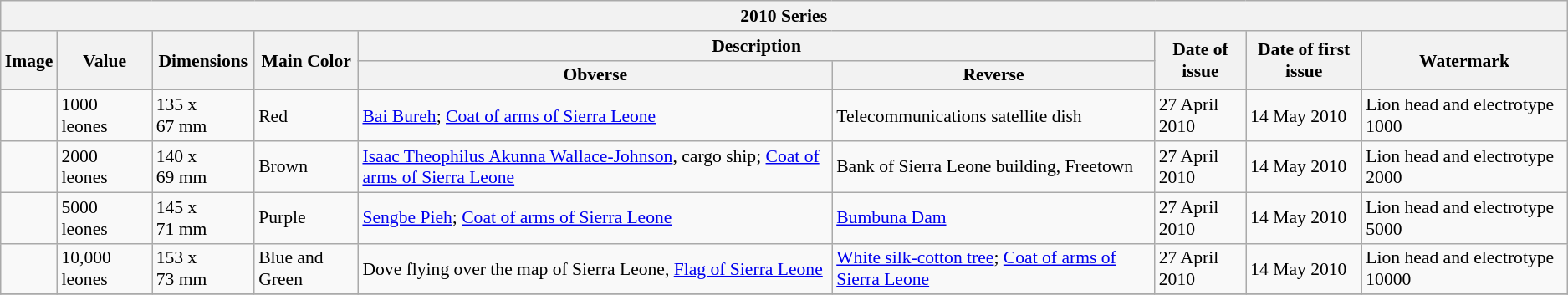<table class="wikitable" style="font-size: 90%">
<tr>
<th colspan="9">2010 Series</th>
</tr>
<tr>
<th rowspan="2">Image</th>
<th rowspan="2">Value</th>
<th rowspan="2">Dimensions</th>
<th rowspan="2">Main Color</th>
<th colspan="2">Description</th>
<th rowspan="2">Date of issue</th>
<th rowspan="2">Date of first issue</th>
<th rowspan="2">Watermark</th>
</tr>
<tr>
<th>Obverse</th>
<th>Reverse</th>
</tr>
<tr>
<td></td>
<td>1000 leones</td>
<td>135 x 67 mm</td>
<td>Red</td>
<td><a href='#'>Bai Bureh</a>; <a href='#'>Coat of arms of Sierra Leone</a></td>
<td>Telecommunications satellite dish</td>
<td>27 April 2010</td>
<td>14 May 2010</td>
<td>Lion head and electrotype 1000</td>
</tr>
<tr>
<td></td>
<td>2000 leones</td>
<td>140 x 69 mm</td>
<td>Brown</td>
<td><a href='#'>Isaac Theophilus Akunna Wallace-Johnson</a>, cargo ship; <a href='#'>Coat of arms of Sierra Leone</a></td>
<td>Bank of Sierra Leone building, Freetown</td>
<td>27 April 2010</td>
<td>14 May 2010</td>
<td>Lion head and electrotype 2000</td>
</tr>
<tr>
<td></td>
<td>5000 leones</td>
<td>145 x 71 mm</td>
<td>Purple</td>
<td><a href='#'>Sengbe Pieh</a>; <a href='#'>Coat of arms of Sierra Leone</a></td>
<td><a href='#'>Bumbuna Dam</a></td>
<td>27 April 2010</td>
<td>14 May 2010</td>
<td>Lion head and electrotype 5000</td>
</tr>
<tr>
<td></td>
<td>10,000 leones</td>
<td>153 x 73 mm</td>
<td>Blue and Green</td>
<td>Dove flying over the map of Sierra Leone, <a href='#'>Flag of Sierra Leone</a></td>
<td><a href='#'>White silk-cotton tree</a>; <a href='#'>Coat of arms of Sierra Leone</a></td>
<td>27 April 2010</td>
<td>14 May 2010</td>
<td>Lion head and electrotype 10000</td>
</tr>
<tr>
</tr>
</table>
